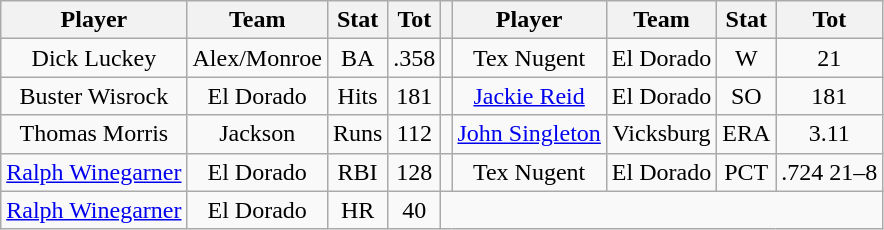<table class="wikitable" style="text-align:center">
<tr>
<th>Player</th>
<th>Team</th>
<th>Stat</th>
<th>Tot</th>
<th></th>
<th>Player</th>
<th>Team</th>
<th>Stat</th>
<th>Tot</th>
</tr>
<tr>
<td>Dick Luckey</td>
<td>Alex/Monroe</td>
<td>BA</td>
<td>.358</td>
<td></td>
<td>Tex Nugent</td>
<td>El Dorado</td>
<td>W</td>
<td>21</td>
</tr>
<tr>
<td>Buster Wisrock</td>
<td>El Dorado</td>
<td>Hits</td>
<td>181</td>
<td></td>
<td><a href='#'>Jackie Reid</a></td>
<td>El Dorado</td>
<td>SO</td>
<td>181</td>
</tr>
<tr>
<td>Thomas Morris</td>
<td>Jackson</td>
<td>Runs</td>
<td>112</td>
<td></td>
<td><a href='#'>John Singleton</a></td>
<td>Vicksburg</td>
<td>ERA</td>
<td>3.11</td>
</tr>
<tr>
<td><a href='#'>Ralph Winegarner</a></td>
<td>El Dorado</td>
<td>RBI</td>
<td>128</td>
<td></td>
<td>Tex Nugent</td>
<td>El Dorado</td>
<td>PCT</td>
<td>.724 21–8</td>
</tr>
<tr>
<td><a href='#'>Ralph Winegarner</a></td>
<td>El Dorado</td>
<td>HR</td>
<td>40</td>
</tr>
</table>
